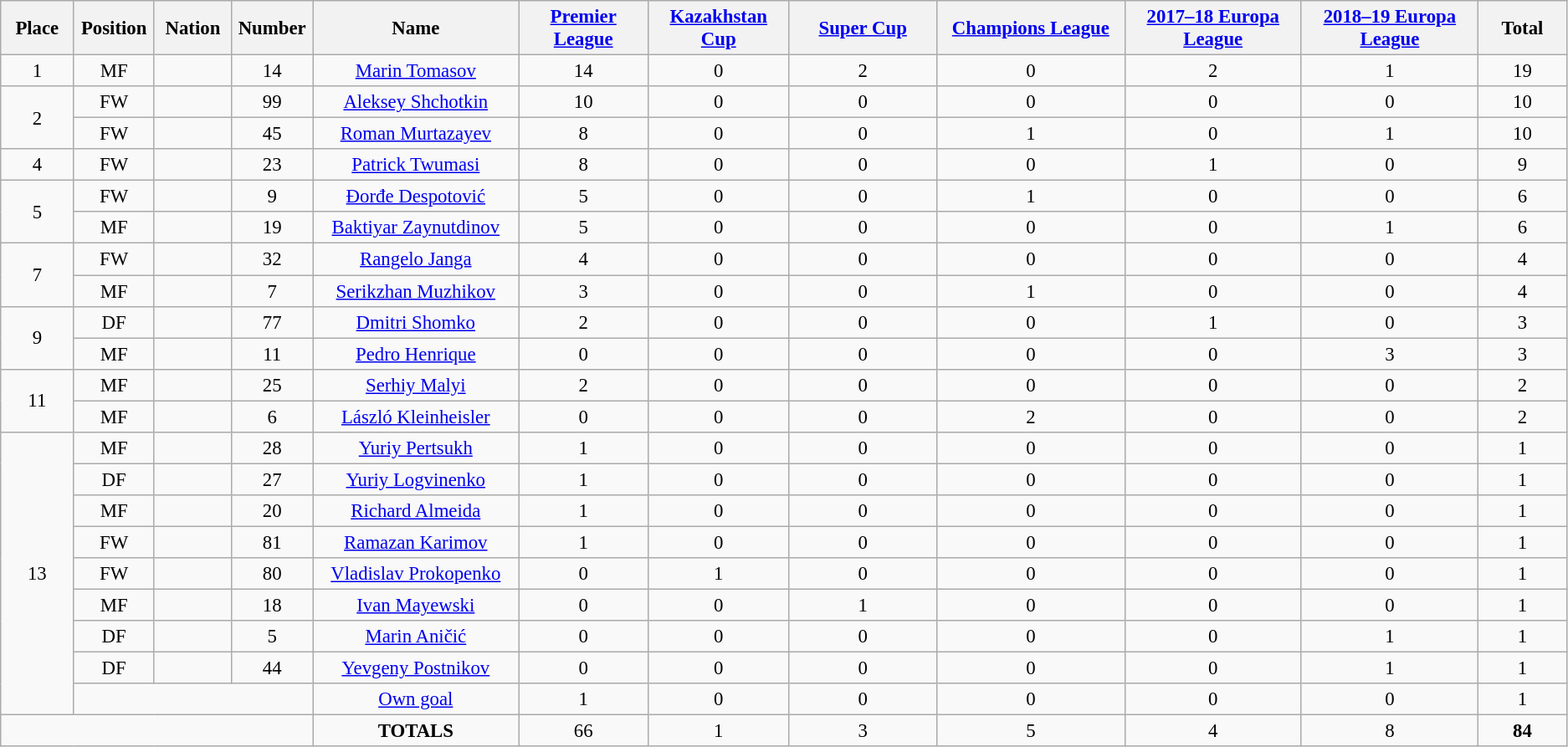<table class="wikitable" style="font-size: 95%; text-align: center;">
<tr>
<th width=60>Place</th>
<th width=60>Position</th>
<th width=60>Nation</th>
<th width=60>Number</th>
<th width=200>Name</th>
<th width=120><a href='#'>Premier League</a></th>
<th width=120><a href='#'>Kazakhstan Cup</a></th>
<th width=150><a href='#'>Super Cup</a></th>
<th width=180><a href='#'>Champions League</a></th>
<th width=180><a href='#'>2017–18 Europa League</a></th>
<th width=180><a href='#'>2018–19 Europa League</a></th>
<th width=80>Total</th>
</tr>
<tr>
<td>1</td>
<td>MF</td>
<td></td>
<td>14</td>
<td><a href='#'>Marin Tomasov</a></td>
<td>14</td>
<td>0</td>
<td>2</td>
<td>0</td>
<td>2</td>
<td>1</td>
<td>19</td>
</tr>
<tr>
<td rowspan="2">2</td>
<td>FW</td>
<td></td>
<td>99</td>
<td><a href='#'>Aleksey Shchotkin</a></td>
<td>10</td>
<td>0</td>
<td>0</td>
<td>0</td>
<td>0</td>
<td>0</td>
<td>10</td>
</tr>
<tr>
<td>FW</td>
<td></td>
<td>45</td>
<td><a href='#'>Roman Murtazayev</a></td>
<td>8</td>
<td>0</td>
<td>0</td>
<td>1</td>
<td>0</td>
<td>1</td>
<td>10</td>
</tr>
<tr>
<td>4</td>
<td>FW</td>
<td></td>
<td>23</td>
<td><a href='#'>Patrick Twumasi</a></td>
<td>8</td>
<td>0</td>
<td>0</td>
<td>0</td>
<td>1</td>
<td>0</td>
<td>9</td>
</tr>
<tr>
<td rowspan="2">5</td>
<td>FW</td>
<td></td>
<td>9</td>
<td><a href='#'>Đorđe Despotović</a></td>
<td>5</td>
<td>0</td>
<td>0</td>
<td>1</td>
<td>0</td>
<td>0</td>
<td>6</td>
</tr>
<tr>
<td>MF</td>
<td></td>
<td>19</td>
<td><a href='#'>Baktiyar Zaynutdinov</a></td>
<td>5</td>
<td>0</td>
<td>0</td>
<td>0</td>
<td>0</td>
<td>1</td>
<td>6</td>
</tr>
<tr>
<td rowspan="2">7</td>
<td>FW</td>
<td></td>
<td>32</td>
<td><a href='#'>Rangelo Janga</a></td>
<td>4</td>
<td>0</td>
<td>0</td>
<td>0</td>
<td>0</td>
<td>0</td>
<td>4</td>
</tr>
<tr>
<td>MF</td>
<td></td>
<td>7</td>
<td><a href='#'>Serikzhan Muzhikov</a></td>
<td>3</td>
<td>0</td>
<td>0</td>
<td>1</td>
<td>0</td>
<td>0</td>
<td>4</td>
</tr>
<tr>
<td rowspan="2">9</td>
<td>DF</td>
<td></td>
<td>77</td>
<td><a href='#'>Dmitri Shomko</a></td>
<td>2</td>
<td>0</td>
<td>0</td>
<td>0</td>
<td>1</td>
<td>0</td>
<td>3</td>
</tr>
<tr>
<td>MF</td>
<td></td>
<td>11</td>
<td><a href='#'>Pedro Henrique</a></td>
<td>0</td>
<td>0</td>
<td>0</td>
<td>0</td>
<td>0</td>
<td>3</td>
<td>3</td>
</tr>
<tr>
<td rowspan="2">11</td>
<td>MF</td>
<td></td>
<td>25</td>
<td><a href='#'>Serhiy Malyi</a></td>
<td>2</td>
<td>0</td>
<td>0</td>
<td>0</td>
<td>0</td>
<td>0</td>
<td>2</td>
</tr>
<tr>
<td>MF</td>
<td></td>
<td>6</td>
<td><a href='#'>László Kleinheisler</a></td>
<td>0</td>
<td>0</td>
<td>0</td>
<td>2</td>
<td>0</td>
<td>0</td>
<td>2</td>
</tr>
<tr>
<td rowspan="9">13</td>
<td>MF</td>
<td></td>
<td>28</td>
<td><a href='#'>Yuriy Pertsukh</a></td>
<td>1</td>
<td>0</td>
<td>0</td>
<td>0</td>
<td>0</td>
<td>0</td>
<td>1</td>
</tr>
<tr>
<td>DF</td>
<td></td>
<td>27</td>
<td><a href='#'>Yuriy Logvinenko</a></td>
<td>1</td>
<td>0</td>
<td>0</td>
<td>0</td>
<td>0</td>
<td>0</td>
<td>1</td>
</tr>
<tr>
<td>MF</td>
<td></td>
<td>20</td>
<td><a href='#'>Richard Almeida</a></td>
<td>1</td>
<td>0</td>
<td>0</td>
<td>0</td>
<td>0</td>
<td>0</td>
<td>1</td>
</tr>
<tr>
<td>FW</td>
<td></td>
<td>81</td>
<td><a href='#'>Ramazan Karimov</a></td>
<td>1</td>
<td>0</td>
<td>0</td>
<td>0</td>
<td>0</td>
<td>0</td>
<td>1</td>
</tr>
<tr>
<td>FW</td>
<td></td>
<td>80</td>
<td><a href='#'>Vladislav Prokopenko</a></td>
<td>0</td>
<td>1</td>
<td>0</td>
<td>0</td>
<td>0</td>
<td>0</td>
<td>1</td>
</tr>
<tr>
<td>MF</td>
<td></td>
<td>18</td>
<td><a href='#'>Ivan Mayewski</a></td>
<td>0</td>
<td>0</td>
<td>1</td>
<td>0</td>
<td>0</td>
<td>0</td>
<td>1</td>
</tr>
<tr>
<td>DF</td>
<td></td>
<td>5</td>
<td><a href='#'>Marin Aničić</a></td>
<td>0</td>
<td>0</td>
<td>0</td>
<td>0</td>
<td>0</td>
<td>1</td>
<td>1</td>
</tr>
<tr>
<td>DF</td>
<td></td>
<td>44</td>
<td><a href='#'>Yevgeny Postnikov</a></td>
<td>0</td>
<td>0</td>
<td>0</td>
<td>0</td>
<td>0</td>
<td>1</td>
<td>1</td>
</tr>
<tr>
<td colspan="3"></td>
<td><a href='#'>Own goal</a></td>
<td>1</td>
<td>0</td>
<td>0</td>
<td>0</td>
<td>0</td>
<td>0</td>
<td>1</td>
</tr>
<tr>
<td colspan="4"></td>
<td><strong>TOTALS</strong></td>
<td>66</td>
<td>1</td>
<td>3</td>
<td>5</td>
<td>4</td>
<td>8</td>
<td><strong>84</strong></td>
</tr>
</table>
